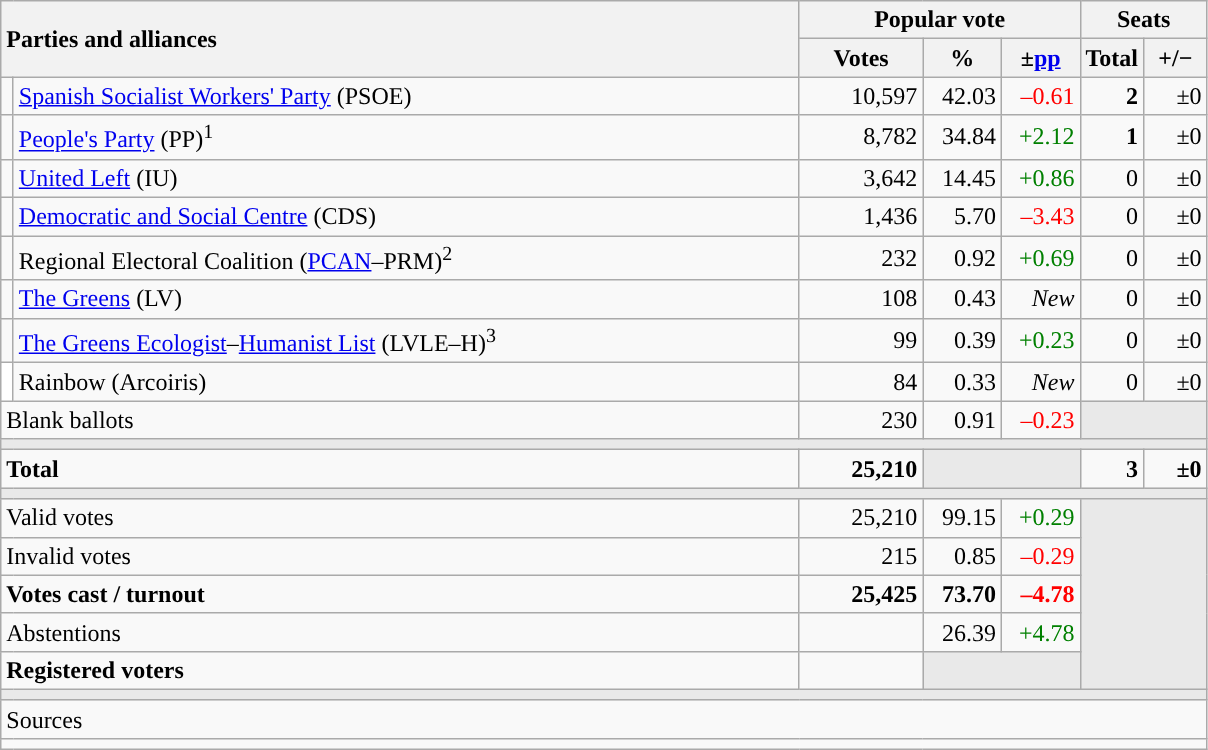<table class="wikitable" style="text-align:right;">
<tr>
<th style="text-align:left;" rowspan="2" colspan="2" width="525">Parties and alliances</th>
<th colspan="3">Popular vote</th>
<th colspan="2">Seats</th>
</tr>
<tr>
<th width="75">Votes</th>
<th width="45">%</th>
<th width="45">±<a href='#'>pp</a></th>
<th width="35">Total</th>
<th width="35">+/−</th>
</tr>
<tr>
<td width="1" style="color:inherit;background:"></td>
<td align="left"><a href='#'>Spanish Socialist Workers' Party</a> (PSOE)</td>
<td>10,597</td>
<td>42.03</td>
<td style="color:red;">–0.61</td>
<td><strong>2</strong></td>
<td>±0</td>
</tr>
<tr>
<td style="color:inherit;background:"></td>
<td align="left"><a href='#'>People's Party</a> (PP)<sup>1</sup></td>
<td>8,782</td>
<td>34.84</td>
<td style="color:green;">+2.12</td>
<td><strong>1</strong></td>
<td>±0</td>
</tr>
<tr>
<td style="color:inherit;background:"></td>
<td align="left"><a href='#'>United Left</a> (IU)</td>
<td>3,642</td>
<td>14.45</td>
<td style="color:green;">+0.86</td>
<td>0</td>
<td>±0</td>
</tr>
<tr>
<td style="color:inherit;background:"></td>
<td align="left"><a href='#'>Democratic and Social Centre</a> (CDS)</td>
<td>1,436</td>
<td>5.70</td>
<td style="color:red;">–3.43</td>
<td>0</td>
<td>±0</td>
</tr>
<tr>
<td style="color:inherit;background:"></td>
<td align="left">Regional Electoral Coalition (<a href='#'>PCAN</a>–PRM)<sup>2</sup></td>
<td>232</td>
<td>0.92</td>
<td style="color:green;">+0.69</td>
<td>0</td>
<td>±0</td>
</tr>
<tr>
<td style="color:inherit;background:"></td>
<td align="left"><a href='#'>The Greens</a> (LV)</td>
<td>108</td>
<td>0.43</td>
<td><em>New</em></td>
<td>0</td>
<td>±0</td>
</tr>
<tr>
<td style="color:inherit;background:"></td>
<td align="left"><a href='#'>The Greens Ecologist</a>–<a href='#'>Humanist List</a> (LVLE–H)<sup>3</sup></td>
<td>99</td>
<td>0.39</td>
<td style="color:green;">+0.23</td>
<td>0</td>
<td>±0</td>
</tr>
<tr>
<td bgcolor="white"></td>
<td align="left">Rainbow (Arcoiris)</td>
<td>84</td>
<td>0.33</td>
<td><em>New</em></td>
<td>0</td>
<td>±0</td>
</tr>
<tr>
<td align="left" colspan="2">Blank ballots</td>
<td>230</td>
<td>0.91</td>
<td style="color:red;">–0.23</td>
<td bgcolor="#E9E9E9" colspan="2"></td>
</tr>
<tr>
<td colspan="7" bgcolor="#E9E9E9"></td>
</tr>
<tr style="font-weight:bold;">
<td align="left" colspan="2">Total</td>
<td>25,210</td>
<td bgcolor="#E9E9E9" colspan="2"></td>
<td>3</td>
<td>±0</td>
</tr>
<tr>
<td colspan="7" bgcolor="#E9E9E9"></td>
</tr>
<tr>
<td align="left" colspan="2">Valid votes</td>
<td>25,210</td>
<td>99.15</td>
<td style="color:green;">+0.29</td>
<td bgcolor="#E9E9E9" colspan="2" rowspan="5"></td>
</tr>
<tr>
<td align="left" colspan="2">Invalid votes</td>
<td>215</td>
<td>0.85</td>
<td style="color:red;">–0.29</td>
</tr>
<tr style="font-weight:bold;">
<td align="left" colspan="2">Votes cast / turnout</td>
<td>25,425</td>
<td>73.70</td>
<td style="color:red;">–4.78</td>
</tr>
<tr>
<td align="left" colspan="2">Abstentions</td>
<td></td>
<td>26.39</td>
<td style="color:green;">+4.78</td>
</tr>
<tr style="font-weight:bold;">
<td align="left" colspan="2">Registered voters</td>
<td></td>
<td bgcolor="#E9E9E9" colspan="2"></td>
</tr>
<tr>
<td colspan="7" bgcolor="#E9E9E9"></td>
</tr>
<tr>
<td align="left" colspan="7">Sources</td>
</tr>
<tr>
<td colspan="7" style="text-align:left; max-width:790px;"></td>
</tr>
</table>
